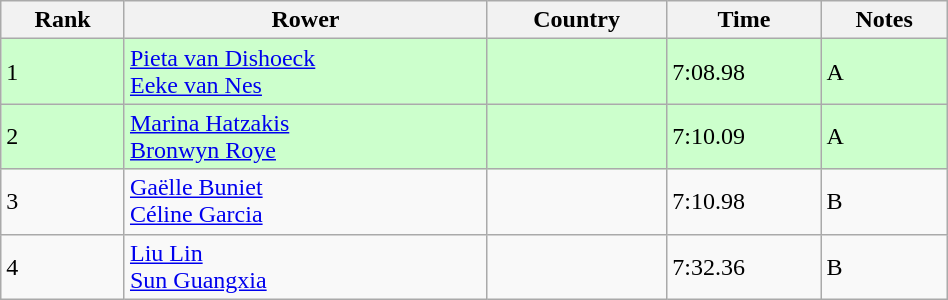<table class="wikitable sortable" width=50%>
<tr>
<th>Rank</th>
<th>Rower</th>
<th>Country</th>
<th>Time</th>
<th>Notes</th>
</tr>
<tr bgcolor=ccffcc>
<td>1</td>
<td><a href='#'>Pieta van Dishoeck</a><br><a href='#'>Eeke van Nes</a></td>
<td></td>
<td>7:08.98</td>
<td>A</td>
</tr>
<tr bgcolor=ccffcc>
<td>2</td>
<td><a href='#'>Marina Hatzakis</a><br><a href='#'>Bronwyn Roye</a></td>
<td></td>
<td>7:10.09</td>
<td>A</td>
</tr>
<tr>
<td>3</td>
<td><a href='#'>Gaëlle Buniet</a><br><a href='#'>Céline Garcia</a></td>
<td></td>
<td>7:10.98</td>
<td>B</td>
</tr>
<tr>
<td>4</td>
<td><a href='#'>Liu Lin</a><br><a href='#'>Sun Guangxia</a></td>
<td></td>
<td>7:32.36</td>
<td>B</td>
</tr>
</table>
